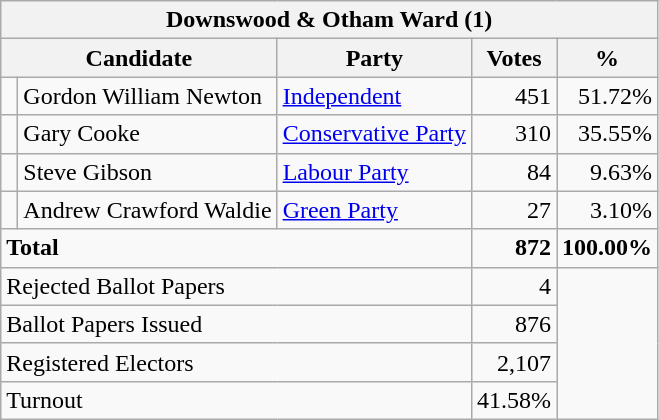<table class="wikitable" border="1" style="text-align:right; font-size:100%">
<tr>
<th align=center colspan=5>Downswood & Otham Ward (1)</th>
</tr>
<tr>
<th align=left colspan=2>Candidate</th>
<th align=left>Party</th>
<th align=center>Votes</th>
<th align=center>%</th>
</tr>
<tr>
<td></td>
<td align=left>Gordon William Newton</td>
<td align=left><a href='#'>Independent</a></td>
<td>451</td>
<td>51.72%</td>
</tr>
<tr>
<td bgcolor=> </td>
<td align=left>Gary Cooke</td>
<td align=left><a href='#'>Conservative Party</a></td>
<td>310</td>
<td>35.55%</td>
</tr>
<tr>
<td bgcolor=> </td>
<td align=left>Steve Gibson</td>
<td align=left><a href='#'>Labour Party</a></td>
<td>84</td>
<td>9.63%</td>
</tr>
<tr>
<td bgcolor=> </td>
<td align=left>Andrew Crawford Waldie</td>
<td align=left><a href='#'>Green Party</a></td>
<td>27</td>
<td>3.10%</td>
</tr>
<tr>
<td align=left colspan=3><strong>Total</strong></td>
<td><strong>872</strong></td>
<td><strong>100.00%</strong></td>
</tr>
<tr>
<td align=left colspan=3>Rejected Ballot Papers</td>
<td>4</td>
<td rowspan=4></td>
</tr>
<tr>
<td align=left colspan=3>Ballot Papers Issued</td>
<td>876</td>
</tr>
<tr>
<td align=left colspan=3>Registered Electors</td>
<td>2,107</td>
</tr>
<tr>
<td align=left colspan=3>Turnout</td>
<td>41.58%</td>
</tr>
</table>
